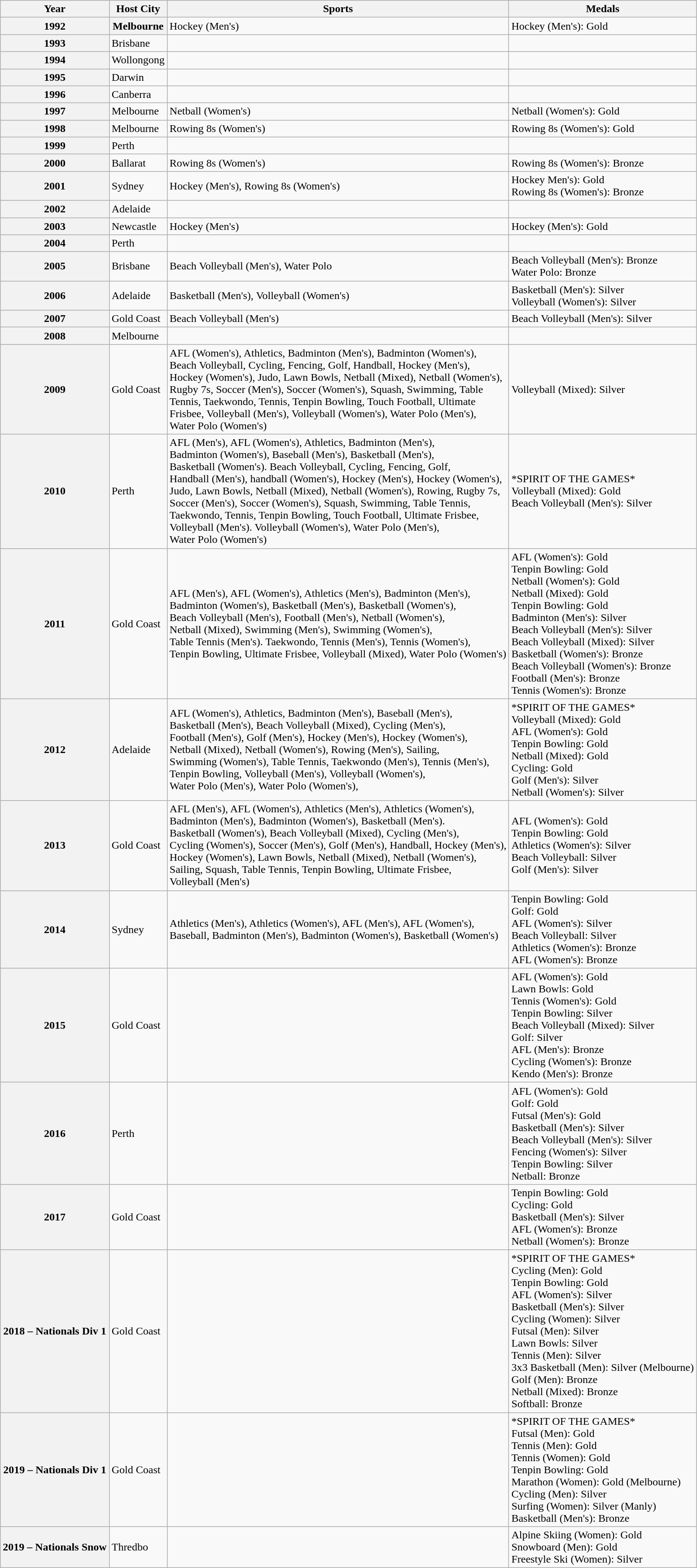<table class="wikitable">
<tr>
<th>Year</th>
<th>Host City</th>
<th>Sports</th>
<th>Medals</th>
</tr>
<tr>
<th>1992</th>
<th>Melbourne</th>
<td>Hockey (Men's)</td>
<td>Hockey (Men's): Gold</td>
</tr>
<tr>
<th>1993</th>
<td>Brisbane</td>
<td></td>
<td></td>
</tr>
<tr>
<th>1994</th>
<td>Wollongong</td>
<td></td>
<td></td>
</tr>
<tr>
<th>1995</th>
<td>Darwin</td>
<td></td>
<td></td>
</tr>
<tr>
<th>1996</th>
<td>Canberra</td>
<td></td>
<td></td>
</tr>
<tr>
<th>1997</th>
<td>Melbourne</td>
<td>Netball (Women's)</td>
<td>Netball (Women's): Gold</td>
</tr>
<tr>
<th>1998</th>
<td>Melbourne</td>
<td>Rowing 8s (Women's)</td>
<td>Rowing 8s (Women's): Gold</td>
</tr>
<tr>
<th>1999</th>
<td>Perth</td>
<td></td>
<td></td>
</tr>
<tr>
<th>2000</th>
<td>Ballarat</td>
<td>Rowing 8s (Women's)</td>
<td>Rowing 8s (Women's): Bronze</td>
</tr>
<tr>
<th>2001</th>
<td>Sydney</td>
<td>Hockey (Men's), Rowing 8s (Women's)</td>
<td>Hockey Men's): Gold<br>Rowing 8s (Women's): Bronze</td>
</tr>
<tr>
<th>2002</th>
<td>Adelaide</td>
<td></td>
<td></td>
</tr>
<tr>
<th>2003</th>
<td>Newcastle</td>
<td>Hockey (Men's)</td>
<td>Hockey (Men's): Gold</td>
</tr>
<tr>
<th>2004</th>
<td>Perth</td>
<td></td>
<td></td>
</tr>
<tr>
<th>2005</th>
<td>Brisbane</td>
<td>Beach Volleyball (Men's), Water Polo</td>
<td>Beach Volleyball (Men's): Bronze<br>Water Polo: Bronze</td>
</tr>
<tr>
<th>2006</th>
<td>Adelaide</td>
<td>Basketball (Men's), Volleyball (Women's)</td>
<td>Basketball (Men's): Silver<br>Volleyball (Women's): Silver</td>
</tr>
<tr>
<th>2007</th>
<td>Gold  Coast</td>
<td>Beach Volleyball (Men's)</td>
<td>Beach Volleyball (Men's): Silver</td>
</tr>
<tr>
<th>2008</th>
<td>Melbourne</td>
<td></td>
<td></td>
</tr>
<tr>
<th>2009</th>
<td>Gold Coast</td>
<td>AFL (Women's), Athletics, Badminton (Men's), Badminton (Women's),<br>Beach Volleyball, Cycling, Fencing, Golf, Handball, Hockey (Men's),<br>Hockey (Women's), Judo, Lawn Bowls, Netball (Mixed), Netball (Women's),<br>Rugby 7s, Soccer (Men's), Soccer (Women's), Squash, Swimming, Table<br>Tennis, Taekwondo, Tennis, Tenpin Bowling, Touch Football, Ultimate<br>Frisbee, Volleyball (Men's), Volleyball (Women's), Water Polo (Men's),<br>Water Polo (Women's)</td>
<td>Volleyball (Mixed): Silver</td>
</tr>
<tr>
<th>2010</th>
<td>Perth</td>
<td>AFL (Men's), AFL (Women's), Athletics, Badminton (Men's),<br>Badminton (Women's), Baseball (Men's), Basketball (Men's),<br>Basketball (Women's). Beach Volleyball, Cycling, Fencing, Golf,<br>Handball (Men's), handball (Women's), Hockey (Men's), Hockey (Women's),<br>Judo, Lawn Bowls, Netball (Mixed), Netball (Women's), Rowing, Rugby 7s,<br>Soccer (Men's), Soccer (Women's), Squash, Swimming, Table Tennis,<br>Taekwondo, Tennis, Tenpin Bowling, Touch Football, Ultimate Frisbee,<br>Volleyball (Men's). Volleyball (Women's), Water Polo (Men's),<br>Water Polo (Women's)</td>
<td>*SPIRIT OF THE GAMES*<br>Volleyball (Mixed): Gold<br>Beach Volleyball (Men's): Silver
<br></td>
</tr>
<tr>
<th>2011</th>
<td>Gold  Coast</td>
<td>AFL (Men's), AFL (Women's), Athletics (Men's), Badminton (Men's),<br>Badminton (Women's), Basketball (Men's), Basketball (Women's),<br>Beach Volleyball (Men's), Football (Men's), Netball (Women's),<br>Netball (Mixed), Swimming (Men's), Swimming (Women's),<br>Table Tennis (Men's). Taekwondo, Tennis (Men's), Tennis (Women's),<br>Tenpin Bowling, Ultimate Frisbee, Volleyball (Mixed), Water Polo (Women's)</td>
<td>AFL (Women's): Gold<br>Tenpin Bowling: Gold<br>Netball (Women's): Gold<br>Netball (Mixed): Gold<br>Tenpin Bowling: Gold<br>Badminton (Men's): Silver<br>Beach Volleyball (Men's): Silver<br>Beach Volleyball (Mixed): Silver<br>Basketball (Women's): Bronze<br>Beach Volleyball (Women's): Bronze<br>Football (Men's): Bronze<br>Tennis (Women's): Bronze</td>
</tr>
<tr>
<th>2012</th>
<td>Adelaide</td>
<td>AFL (Women's), Athletics, Badminton (Men's), Baseball (Men's),<br>Basketball (Men's), Beach Volleyball (Mixed), Cycling (Men's),<br>Football (Men's), Golf (Men's), Hockey (Men's), Hockey (Women's),<br>Netball (Mixed), Netball (Women's), Rowing (Men's), Sailing,<br>Swimming (Women's), Table Tennis, Taekwondo (Men's), Tennis (Men's),<br>Tenpin Bowling, Volleyball (Men's), Volleyball (Women's),<br>Water Polo (Men's), Water Polo (Women's),</td>
<td>*SPIRIT OF THE GAMES*<br>Volleyball (Mixed): Gold<br>AFL (Women's): Gold<br>Tenpin Bowling: Gold<br>Netball (Mixed): Gold<br>Cycling: Gold<br>Golf (Men's): Silver<br>Netball (Women's): Silver</td>
</tr>
<tr>
<th>2013</th>
<td>Gold  Coast</td>
<td>AFL (Men's), AFL (Women's), Athletics (Men's), Athletics (Women's),<br>Badminton (Men's), Badminton (Women's), Basketball (Men's).<br>Basketball (Women's), Beach Volleyball (Mixed), Cycling (Men's),<br>Cycling (Women's), Soccer (Men's), Golf (Men's), Handball, Hockey (Men's),<br>Hockey (Women's), Lawn Bowls, Netball (Mixed), Netball (Women's),<br>Sailing, Squash, Table Tennis, Tenpin Bowling, Ultimate Frisbee,<br>Volleyball (Men's)</td>
<td>AFL (Women's): Gold<br>Tenpin Bowling: Gold<br>Athletics (Women's): Silver<br>Beach Volleyball: Silver<br>Golf (Men's): Silver</td>
</tr>
<tr>
<th>2014</th>
<td>Sydney</td>
<td>Athletics (Men's), Athletics (Women's), AFL (Men's), AFL (Women's),<br>Baseball, Badminton (Men's), Badminton (Women's), Basketball (Women's)</td>
<td>Tenpin  Bowling: Gold<br>Golf: Gold<br>AFL (Women's): Silver<br>Beach Volleyball: Silver<br>Athletics (Women's): Bronze<br>AFL (Women's): Bronze</td>
</tr>
<tr>
<th>2015</th>
<td>Gold  Coast</td>
<td></td>
<td>AFL (Women's): Gold<br>Lawn Bowls: Gold<br>Tennis (Women's): Gold<br>Tenpin Bowling: Silver<br>Beach Volleyball (Mixed): Silver<br>Golf: Silver<br>AFL (Men's): Bronze<br>Cycling (Women's): Bronze<br>Kendo (Men's): Bronze</td>
</tr>
<tr>
<th>2016</th>
<td>Perth</td>
<td></td>
<td>AFL (Women's): Gold<br>Golf: Gold<br>Futsal (Men's): Gold<br>Basketball (Men's): Silver<br>Beach Volleyball (Men's): Silver<br>Fencing (Women's): Silver<br>Tenpin Bowling: Silver<br>Netball: Bronze</td>
</tr>
<tr>
<th>2017</th>
<td>Gold Coast</td>
<td></td>
<td>Tenpin  Bowling: Gold<br>Cycling: Gold<br>Basketball (Men's): Silver<br>AFL (Women's): Bronze<br>Netball (Women's): Bronze</td>
</tr>
<tr>
<th>2018 – Nationals Div 1</th>
<td>Gold Coast</td>
<td></td>
<td>*SPIRIT OF THE GAMES*<br>Cycling (Men): Gold<br>Tenpin Bowling: Gold<br>AFL (Women's): Silver<br>Basketball (Men's): Silver<br>Cycling (Women): Silver<br>Futsal (Men): Silver<br>Lawn Bowls: Silver<br>Tennis (Men): Silver<br>3x3 Basketball (Men): Silver (Melbourne)<br>Golf (Men): Bronze<br>Netball (Mixed): Bronze<br>Softball: Bronze</td>
</tr>
<tr>
<th>2019 – Nationals Div 1</th>
<td>Gold Coast</td>
<td></td>
<td>*SPIRIT OF THE GAMES*<br>Futsal (Men): Gold<br>Tennis (Men): Gold<br>Tennis (Women): Gold<br>Tenpin Bowling: Gold<br>Marathon (Women): Gold (Melbourne)<br>Cycling (Men): Silver<br>Surfing (Women): Silver (Manly)<br>Basketball (Men's): Bronze</td>
</tr>
<tr>
<th>2019 – Nationals Snow</th>
<td>Thredbo</td>
<td></td>
<td>Alpine Skiing (Women): Gold<br>Snowboard (Men): Gold<br>Freestyle Ski (Women): Silver</td>
</tr>
</table>
